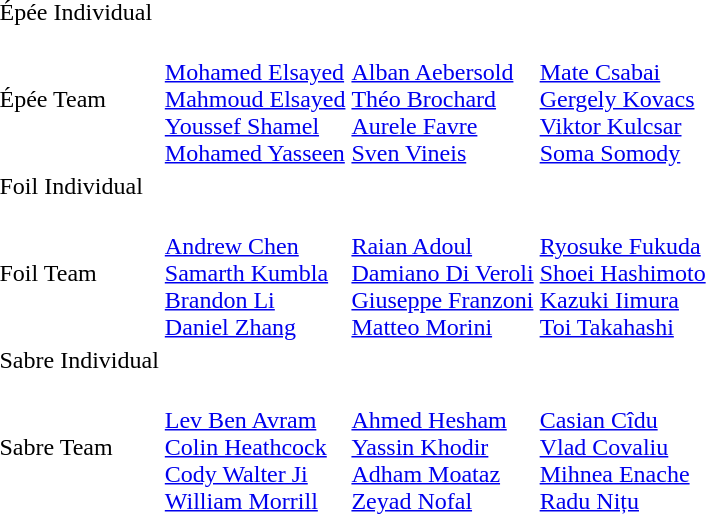<table>
<tr>
<td rowspan="2">Épée Individual</td>
<td rowspan="2"></td>
<td rowspan="2"></td>
<td></td>
</tr>
<tr>
<td></td>
</tr>
<tr>
<td>Épée Team</td>
<td><br><a href='#'>Mohamed Elsayed</a><br><a href='#'>Mahmoud Elsayed</a><br><a href='#'>Youssef Shamel</a><br><a href='#'>Mohamed Yasseen</a></td>
<td><br><a href='#'>Alban Aebersold</a><br><a href='#'>Théo Brochard</a><br><a href='#'>Aurele Favre</a><br><a href='#'>Sven Vineis</a></td>
<td><br><a href='#'>Mate Csabai</a><br><a href='#'>Gergely Kovacs</a><br><a href='#'>Viktor Kulcsar</a><br><a href='#'>Soma Somody</a></td>
</tr>
<tr>
<td rowspan="2">Foil Individual</td>
<td rowspan="2"></td>
<td rowspan="2"></td>
<td></td>
</tr>
<tr>
<td></td>
</tr>
<tr>
<td>Foil Team</td>
<td><br><a href='#'>Andrew Chen</a><br><a href='#'>Samarth Kumbla</a><br><a href='#'>Brandon Li</a><br><a href='#'>Daniel Zhang</a></td>
<td><br><a href='#'>Raian Adoul</a><br><a href='#'>Damiano Di Veroli</a><br><a href='#'>Giuseppe Franzoni</a><br><a href='#'>Matteo Morini</a></td>
<td><br><a href='#'>Ryosuke Fukuda</a><br><a href='#'>Shoei Hashimoto</a><br><a href='#'>Kazuki Iimura</a><br><a href='#'>Toi Takahashi</a></td>
</tr>
<tr>
<td rowspan="2">Sabre Individual</td>
<td rowspan="2"></td>
<td rowspan="2"></td>
<td></td>
</tr>
<tr>
<td></td>
</tr>
<tr>
<td>Sabre Team</td>
<td><br><a href='#'>Lev Ben Avram</a><br><a href='#'>Colin Heathcock</a><br><a href='#'>Cody Walter Ji</a><br><a href='#'>William Morrill</a></td>
<td><br><a href='#'>Ahmed Hesham</a><br><a href='#'>Yassin Khodir</a><br><a href='#'>Adham Moataz</a><br><a href='#'>Zeyad Nofal</a></td>
<td><br><a href='#'>Casian Cîdu</a><br><a href='#'>Vlad Covaliu</a><br><a href='#'>Mihnea Enache</a><br><a href='#'>Radu Nițu</a></td>
</tr>
</table>
